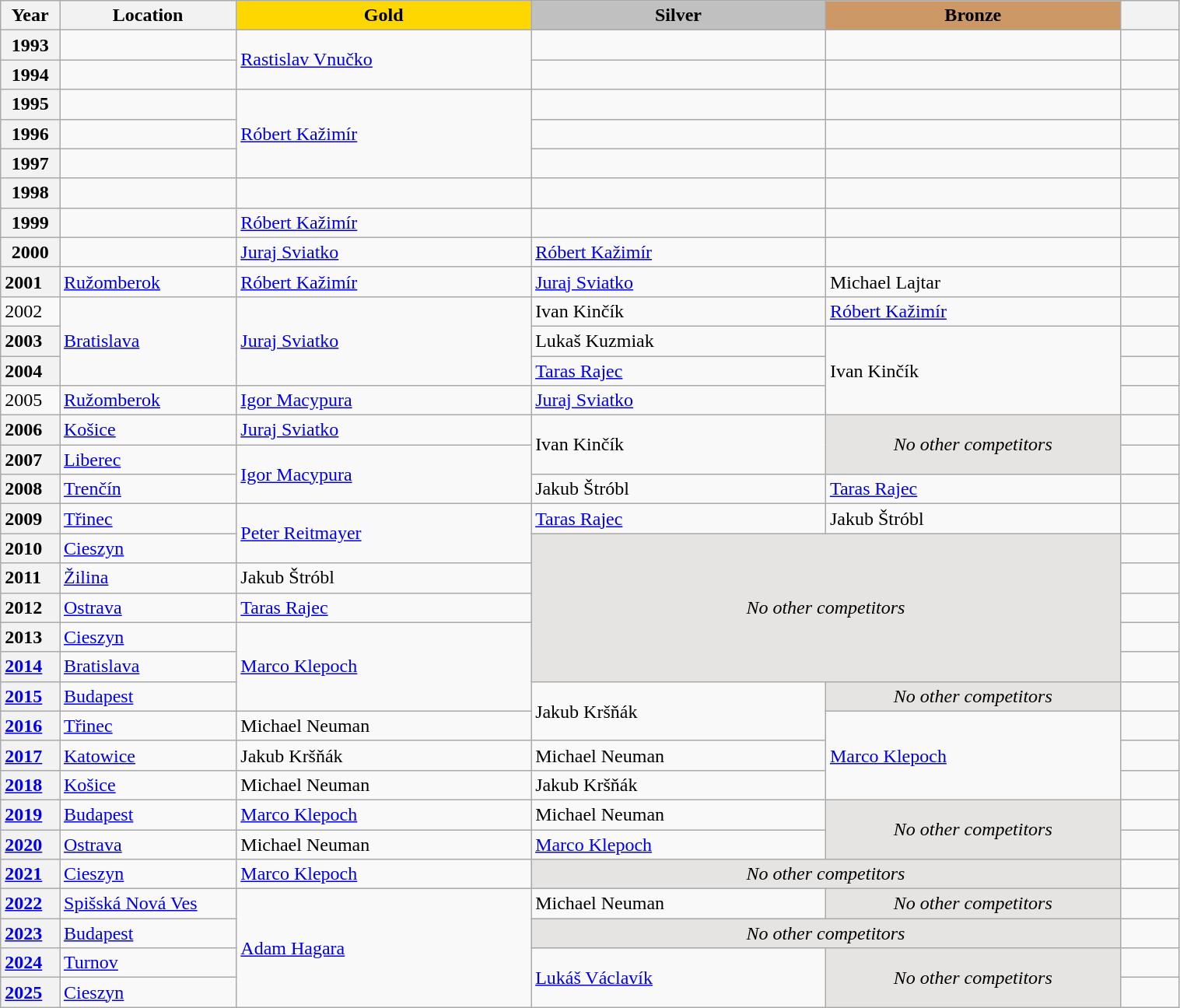<table class="wikitable unsortable" style="text-align:left; width:80%">
<tr>
<th scope="col" style="text-align:center; width:5%">Year</th>
<th scope="col" style="text-align:center; width:15%">Location</th>
<th scope="col" style="text-align:center; width:25%; background:gold">Gold</th>
<th scope="col" style="text-align:center; width:25%; background:silver">Silver</th>
<th scope="col" style="text-align:center; width:25%; background:#c96">Bronze</th>
<th scope="col" style="text-align:center; width:5%"></th>
</tr>
<tr>
<th>1993</th>
<td></td>
<td rowspan="2"><a href='#'>Rastislav Vnučko</a></td>
<td></td>
<td></td>
<td></td>
</tr>
<tr>
<th>1994</th>
<td></td>
<td></td>
<td></td>
<td></td>
</tr>
<tr>
<th>1995</th>
<td></td>
<td rowspan="3"><a href='#'>Róbert Kažimír</a></td>
<td></td>
<td></td>
<td></td>
</tr>
<tr>
<th>1996</th>
<td></td>
<td></td>
<td></td>
<td></td>
</tr>
<tr>
<th>1997</th>
<td></td>
<td></td>
<td></td>
<td></td>
</tr>
<tr>
<th>1998</th>
<td></td>
<td></td>
<td></td>
<td></td>
<td></td>
</tr>
<tr>
<th>1999</th>
<td></td>
<td><a href='#'>Róbert Kažimír</a></td>
<td></td>
<td></td>
<td></td>
</tr>
<tr>
<th>2000</th>
<td></td>
<td><a href='#'>Juraj Sviatko</a></td>
<td><a href='#'>Róbert Kažimír</a></td>
<td></td>
<td></td>
</tr>
<tr>
<th scope="row" style="text-align:left">2001</th>
<td><a href='#'>Ružomberok</a></td>
<td><a href='#'>Róbert Kažimír</a></td>
<td><a href='#'>Juraj Sviatko</a></td>
<td>Michael Lajtar</td>
<td></td>
</tr>
<tr>
<td>2002</td>
<td rowspan="3"><a href='#'>Bratislava</a></td>
<td rowspan="3"><a href='#'>Juraj Sviatko</a></td>
<td>Ivan Kinčík</td>
<td><a href='#'>Róbert Kažimír</a></td>
<td></td>
</tr>
<tr>
<th scope="row" style="text-align:left">2003</th>
<td>Lukaš Kuzmiak</td>
<td rowspan="3">Ivan Kinčík</td>
<td></td>
</tr>
<tr>
<th scope="row" style="text-align:left">2004</th>
<td><a href='#'>Taras Rajec</a></td>
<td></td>
</tr>
<tr>
<td>2005</td>
<td><a href='#'>Ružomberok</a></td>
<td><a href='#'>Igor Macypura</a></td>
<td><a href='#'>Juraj Sviatko</a></td>
<td></td>
</tr>
<tr>
<th scope="row" style="text-align:left">2006</th>
<td><a href='#'>Košice</a></td>
<td><a href='#'>Juraj Sviatko</a></td>
<td rowspan="2">Ivan Kinčík</td>
<td rowspan="2" align="center" bgcolor="e5e4e2"><em>No other competitors</em></td>
<td></td>
</tr>
<tr>
<th scope="row" style="text-align:left">2007</th>
<td> <a href='#'>Liberec</a></td>
<td rowspan="2"><a href='#'>Igor Macypura</a></td>
<td></td>
</tr>
<tr>
<th scope="row" style="text-align:left">2008</th>
<td><a href='#'>Trenčín</a></td>
<td>Jakub Štróbl</td>
<td><a href='#'>Taras Rajec</a></td>
<td></td>
</tr>
<tr>
<th scope="row" style="text-align:left">2009</th>
<td> <a href='#'>Třinec</a></td>
<td rowspan="2"><a href='#'>Peter Reitmayer</a></td>
<td><a href='#'>Taras Rajec</a></td>
<td>Jakub Štróbl</td>
<td></td>
</tr>
<tr>
<th scope="row" style="text-align:left">2010</th>
<td> <a href='#'>Cieszyn</a></td>
<td colspan="2" rowspan="5" align="center" bgcolor="e5e4e2"><em>No other competitors</em></td>
<td></td>
</tr>
<tr>
<th scope="row" style="text-align:left">2011</th>
<td><a href='#'>Žilina</a></td>
<td>Jakub Štróbl</td>
<td></td>
</tr>
<tr>
<th scope="row" style="text-align:left">2012</th>
<td> <a href='#'>Ostrava</a></td>
<td><a href='#'>Taras Rajec</a></td>
<td></td>
</tr>
<tr>
<th scope="row" style="text-align:left">2013</th>
<td> <a href='#'>Cieszyn</a></td>
<td rowspan="3"><a href='#'>Marco Klepoch</a></td>
<td></td>
</tr>
<tr>
<th scope="row" style="text-align:left"><a href='#'>2014</a></th>
<td><a href='#'>Bratislava</a></td>
<td></td>
</tr>
<tr>
<th scope="row" style="text-align:left"><a href='#'>2015</a></th>
<td> <a href='#'>Budapest</a></td>
<td rowspan="2">Jakub Kršňák</td>
<td align="center" bgcolor="e5e4e2"><em>No other competitors</em></td>
<td></td>
</tr>
<tr>
<th scope="row" style="text-align:left"><a href='#'>2016</a></th>
<td> <a href='#'>Třinec</a></td>
<td>Michael Neuman</td>
<td rowspan="3"><a href='#'>Marco Klepoch</a></td>
<td></td>
</tr>
<tr>
<th scope="row" style="text-align:left"><a href='#'>2017</a></th>
<td> <a href='#'>Katowice</a></td>
<td>Jakub Kršňák</td>
<td>Michael Neuman</td>
<td></td>
</tr>
<tr>
<th scope="row" style="text-align:left"><a href='#'>2018</a></th>
<td><a href='#'>Košice</a></td>
<td>Michael Neuman</td>
<td>Jakub Kršňák</td>
<td></td>
</tr>
<tr>
<th scope="row" style="text-align:left"><a href='#'>2019</a></th>
<td> <a href='#'>Budapest</a></td>
<td><a href='#'>Marco Klepoch</a></td>
<td>Michael Neuman</td>
<td rowspan="2" align="center" bgcolor="e5e4e2"><em>No other competitors</em></td>
<td></td>
</tr>
<tr>
<th scope="row" style="text-align:left"><a href='#'>2020</a></th>
<td> <a href='#'>Ostrava</a></td>
<td>Michael Neuman</td>
<td><a href='#'>Marco Klepoch</a></td>
<td></td>
</tr>
<tr>
<th scope="row" style="text-align:left"><a href='#'>2021</a></th>
<td> <a href='#'>Cieszyn</a></td>
<td><a href='#'>Marco Klepoch</a></td>
<td colspan=2 align="center" bgcolor="e5e4e2"><em>No other competitors</em></td>
<td></td>
</tr>
<tr>
<th scope="row" style="text-align:left"><a href='#'>2022</a></th>
<td><a href='#'>Spišská Nová Ves</a></td>
<td rowspan="4"><a href='#'>Adam Hagara</a></td>
<td>Michael Neuman</td>
<td align="center" bgcolor="e5e4e2"><em>No other competitors</em></td>
<td></td>
</tr>
<tr>
<th scope="row" style="text-align:left"><a href='#'>2023</a></th>
<td> <a href='#'>Budapest</a></td>
<td colspan="2" align="center" bgcolor="e5e4e2"><em>No other competitors</em></td>
<td></td>
</tr>
<tr>
<th scope="row" style="text-align:left"><a href='#'>2024</a></th>
<td> <a href='#'>Turnov</a></td>
<td rowspan="2"><a href='#'>Lukáš Václavík</a></td>
<td rowspan="2" align="center" bgcolor="e5e4e2"><em>No other competitors</em></td>
<td></td>
</tr>
<tr>
<th scope="row" style="text-align:left"><a href='#'>2025</a></th>
<td> <a href='#'>Cieszyn</a></td>
<td></td>
</tr>
</table>
